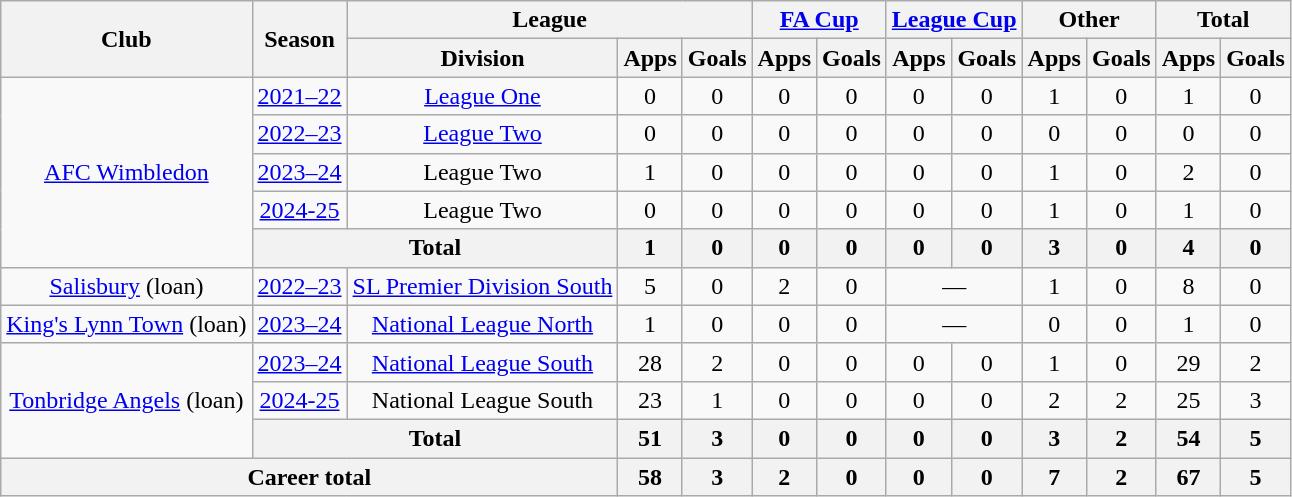<table class="wikitable" style="text-align: center">
<tr>
<th rowspan="2">Club</th>
<th rowspan="2">Season</th>
<th colspan="3">League</th>
<th colspan="2"><a href='#'>FA Cup</a></th>
<th colspan="2"><a href='#'>League Cup</a></th>
<th colspan="2">Other</th>
<th colspan="2">Total</th>
</tr>
<tr>
<th>Division</th>
<th>Apps</th>
<th>Goals</th>
<th>Apps</th>
<th>Goals</th>
<th>Apps</th>
<th>Goals</th>
<th>Apps</th>
<th>Goals</th>
<th>Apps</th>
<th>Goals</th>
</tr>
<tr>
<td rowspan="5"><a href='#'>AFC Wimbledon</a></td>
<td><a href='#'>2021–22</a></td>
<td><a href='#'>League One</a></td>
<td>0</td>
<td>0</td>
<td>0</td>
<td>0</td>
<td>0</td>
<td>0</td>
<td>1</td>
<td>0</td>
<td>1</td>
<td>0</td>
</tr>
<tr>
<td><a href='#'>2022–23</a></td>
<td><a href='#'>League Two</a></td>
<td>0</td>
<td>0</td>
<td>0</td>
<td>0</td>
<td>0</td>
<td>0</td>
<td>0</td>
<td>0</td>
<td>0</td>
<td>0</td>
</tr>
<tr>
<td><a href='#'>2023–24</a></td>
<td>League Two</td>
<td>1</td>
<td>0</td>
<td>0</td>
<td>0</td>
<td>0</td>
<td>0</td>
<td>1</td>
<td>0</td>
<td>2</td>
<td>0</td>
</tr>
<tr>
<td><a href='#'>2024-25</a></td>
<td>League Two</td>
<td>0</td>
<td>0</td>
<td>0</td>
<td>0</td>
<td>0</td>
<td>0</td>
<td>1</td>
<td>0</td>
<td>1</td>
<td>0</td>
</tr>
<tr>
<th colspan="2">Total</th>
<th>1</th>
<th>0</th>
<th>0</th>
<th>0</th>
<th>0</th>
<th>0</th>
<th>3</th>
<th>0</th>
<th>4</th>
<th>0</th>
</tr>
<tr>
<td><a href='#'>Salisbury</a> (loan)</td>
<td><a href='#'>2022–23</a></td>
<td><a href='#'>SL Premier Division South</a></td>
<td>5</td>
<td>0</td>
<td>2</td>
<td>0</td>
<td colspan="2">—</td>
<td>1</td>
<td>0</td>
<td>8</td>
<td>0</td>
</tr>
<tr>
<td><a href='#'>King's Lynn Town</a> (loan)</td>
<td><a href='#'>2023–24</a></td>
<td><a href='#'>National League North</a></td>
<td>1</td>
<td>0</td>
<td>0</td>
<td>0</td>
<td colspan="2">—</td>
<td>0</td>
<td>0</td>
<td>1</td>
<td>0</td>
</tr>
<tr>
<td rowspan="3"><a href='#'>Tonbridge Angels</a> (loan)</td>
<td><a href='#'>2023–24</a></td>
<td><a href='#'>National League South</a></td>
<td>28</td>
<td>2</td>
<td>0</td>
<td>0</td>
<td>0</td>
<td>0</td>
<td>1</td>
<td>0</td>
<td>29</td>
<td>2</td>
</tr>
<tr>
<td><a href='#'>2024-25</a></td>
<td>National League South</td>
<td>23</td>
<td>1</td>
<td>0</td>
<td>0</td>
<td>0</td>
<td>0</td>
<td>2</td>
<td>2</td>
<td>25</td>
<td>3</td>
</tr>
<tr>
<th colspan="2">Total</th>
<th>51</th>
<th>3</th>
<th>0</th>
<th>0</th>
<th>0</th>
<th>0</th>
<th>3</th>
<th>2</th>
<th>54</th>
<th>5</th>
</tr>
<tr>
<th colspan="3">Career total</th>
<th>58</th>
<th>3</th>
<th>2</th>
<th>0</th>
<th>0</th>
<th>0</th>
<th>7</th>
<th>2</th>
<th>67</th>
<th>5</th>
</tr>
</table>
